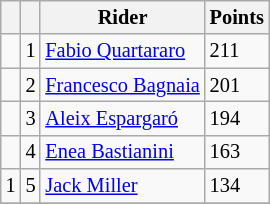<table class="wikitable" style="font-size: 85%;">
<tr>
<th></th>
<th></th>
<th>Rider</th>
<th>Points</th>
</tr>
<tr>
<td></td>
<td align=center>1</td>
<td> <a href='#'>Fabio Quartararo</a></td>
<td align=left>211</td>
</tr>
<tr>
<td></td>
<td align=center>2</td>
<td> <a href='#'>Francesco Bagnaia</a></td>
<td align=left>201</td>
</tr>
<tr>
<td></td>
<td align=center>3</td>
<td> <a href='#'>Aleix Espargaró</a></td>
<td align=left>194</td>
</tr>
<tr>
<td></td>
<td align=center>4</td>
<td> <a href='#'>Enea Bastianini</a></td>
<td align=left>163</td>
</tr>
<tr>
<td> 1</td>
<td align=center>5</td>
<td> <a href='#'>Jack Miller</a></td>
<td align=left>134</td>
</tr>
<tr>
</tr>
</table>
